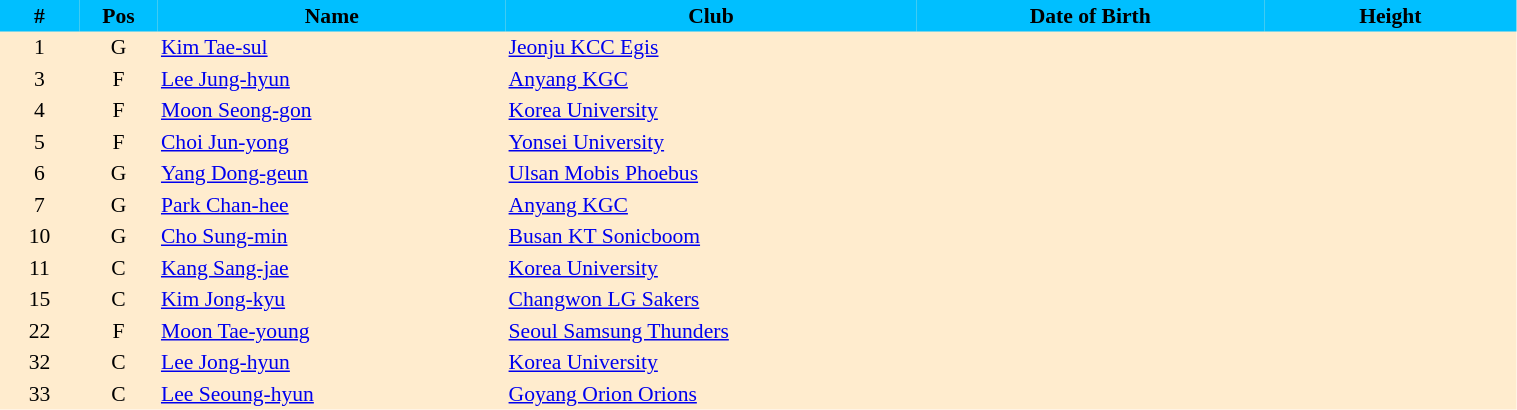<table border=0 cellpadding=2 cellspacing=0  |- bgcolor=#FFECCE style="text-align:center; font-size:90%;" width=80%>
<tr bgcolor=#00BFFF>
<th width=5%>#</th>
<th width=5%>Pos</th>
<th width=22%>Name</th>
<th width=26%>Club</th>
<th width=22%>Date of Birth</th>
<th width=16%>Height</th>
</tr>
<tr>
<td>1</td>
<td>G</td>
<td align=left><a href='#'>Kim Tae-sul</a></td>
<td align=left> <a href='#'>Jeonju KCC Egis</a></td>
<td align=left></td>
<td></td>
</tr>
<tr>
<td>3</td>
<td>F</td>
<td align=left><a href='#'>Lee Jung-hyun</a></td>
<td align=left> <a href='#'>Anyang KGC</a></td>
<td align=left></td>
<td></td>
</tr>
<tr>
<td>4</td>
<td>F</td>
<td align=left><a href='#'>Moon Seong-gon</a></td>
<td align=left> <a href='#'>Korea University</a></td>
<td align=left></td>
<td></td>
</tr>
<tr>
<td>5</td>
<td>F</td>
<td align=left><a href='#'>Choi Jun-yong</a></td>
<td align=left> <a href='#'>Yonsei University</a></td>
<td align=left></td>
<td></td>
</tr>
<tr>
<td>6</td>
<td>G</td>
<td align=left><a href='#'>Yang Dong-geun</a></td>
<td align=left> <a href='#'>Ulsan Mobis Phoebus</a></td>
<td align=left></td>
<td></td>
</tr>
<tr>
<td>7</td>
<td>G</td>
<td align=left><a href='#'>Park Chan-hee</a></td>
<td align=left> <a href='#'>Anyang KGC</a></td>
<td align=left></td>
<td></td>
</tr>
<tr>
<td>10</td>
<td>G</td>
<td align=left><a href='#'>Cho Sung-min</a></td>
<td align=left> <a href='#'>Busan KT Sonicboom</a></td>
<td align=left></td>
<td></td>
</tr>
<tr>
<td>11</td>
<td>C</td>
<td align=left><a href='#'>Kang Sang-jae</a></td>
<td align=left> <a href='#'>Korea University</a></td>
<td align=left></td>
<td></td>
</tr>
<tr>
<td>15</td>
<td>C</td>
<td align=left><a href='#'>Kim Jong-kyu</a></td>
<td align=left> <a href='#'>Changwon LG Sakers</a></td>
<td align=left></td>
<td></td>
</tr>
<tr>
<td>22</td>
<td>F</td>
<td align=left><a href='#'>Moon Tae-young</a></td>
<td align=left> <a href='#'>Seoul Samsung Thunders</a></td>
<td align=left></td>
<td></td>
</tr>
<tr>
<td>32</td>
<td>C</td>
<td align=left><a href='#'>Lee Jong-hyun</a></td>
<td align=left> <a href='#'>Korea University</a></td>
<td align=left></td>
<td></td>
</tr>
<tr>
<td>33</td>
<td>C</td>
<td align=left><a href='#'>Lee Seoung-hyun</a></td>
<td align=left> <a href='#'>Goyang Orion Orions</a></td>
<td align=left></td>
<td></td>
</tr>
<tr>
</tr>
</table>
